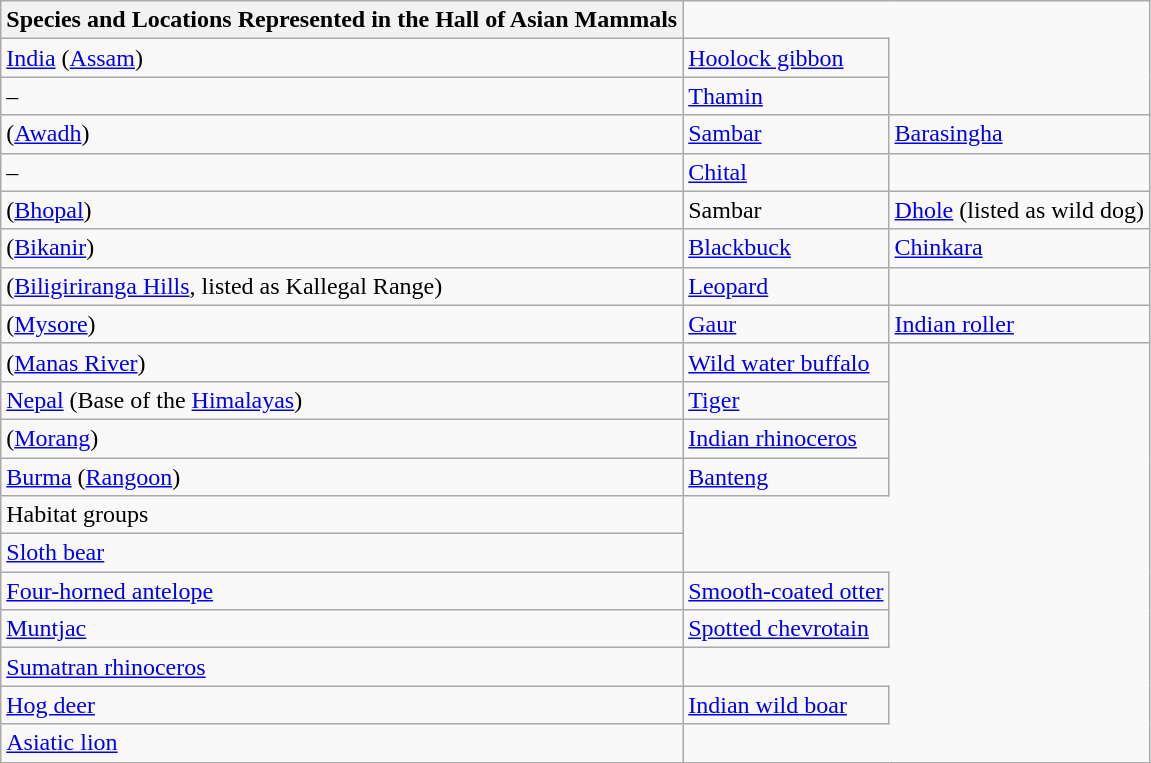<table class="wikitable collapsible collapsed">
<tr>
<th>Species and Locations Represented in the Hall of Asian Mammals</th>
</tr>
<tr>
<td><a href='#'>India</a> (<a href='#'>Assam</a>)</td>
<td><a href='#'>Hoolock gibbon</a></td>
</tr>
<tr>
<td>–</td>
<td><a href='#'>Thamin</a></td>
</tr>
<tr>
<td>(<a href='#'>Awadh</a>)</td>
<td><a href='#'>Sambar</a></td>
<td><a href='#'>Barasingha</a></td>
</tr>
<tr>
<td>–</td>
<td><a href='#'>Chital</a></td>
</tr>
<tr>
<td>(<a href='#'>Bhopal</a>)</td>
<td>Sambar</td>
<td><a href='#'>Dhole</a> (listed as wild dog)</td>
</tr>
<tr>
<td>(<a href='#'>Bikanir</a>)</td>
<td><a href='#'>Blackbuck</a></td>
<td><a href='#'>Chinkara</a></td>
</tr>
<tr>
<td>(<a href='#'>Biligiriranga Hills</a>, listed as Kallegal Range)</td>
<td><a href='#'>Leopard</a></td>
</tr>
<tr>
<td>(<a href='#'>Mysore</a>)</td>
<td><a href='#'>Gaur</a></td>
<td><a href='#'>Indian roller</a></td>
</tr>
<tr>
<td>(<a href='#'>Manas River</a>)</td>
<td><a href='#'>Wild water buffalo</a></td>
</tr>
<tr>
<td><a href='#'>Nepal</a> (Base of the <a href='#'>Himalayas</a>)</td>
<td><a href='#'>Tiger</a></td>
</tr>
<tr>
<td>(<a href='#'>Morang</a>)</td>
<td><a href='#'>Indian rhinoceros</a></td>
</tr>
<tr>
<td><a href='#'>Burma</a> (<a href='#'>Rangoon</a>)</td>
<td><a href='#'>Banteng</a></td>
</tr>
<tr>
<td>Habitat groups</td>
</tr>
<tr>
<td><a href='#'>Sloth bear</a></td>
</tr>
<tr>
<td><a href='#'>Four-horned antelope</a></td>
<td><a href='#'>Smooth-coated otter</a></td>
</tr>
<tr>
<td><a href='#'>Muntjac</a></td>
<td><a href='#'>Spotted chevrotain</a></td>
</tr>
<tr>
<td><a href='#'>Sumatran rhinoceros</a></td>
</tr>
<tr>
<td><a href='#'>Hog deer</a></td>
<td><a href='#'>Indian wild boar</a></td>
</tr>
<tr>
<td><a href='#'>Asiatic lion</a></td>
</tr>
</table>
